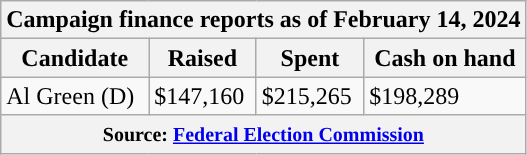<table class="wikitable sortable">
<tr>
<th colspan=4>Campaign finance reports as of February 14, 2024</th>
</tr>
<tr style="text-align:center;">
<th>Candidate</th>
<th>Raised</th>
<th>Spent</th>
<th>Cash on hand</th>
</tr>
<tr>
<td style="color:black;background-color:">Al Green (D)</td>
<td>$147,160</td>
<td>$215,265</td>
<td>$198,289</td>
</tr>
<tr>
<th colspan="4"><small>Source: <a href='#'>Federal Election Commission</a></small></th>
</tr>
</table>
